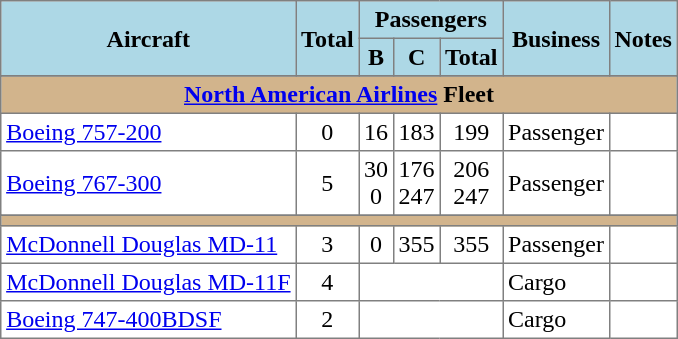<table class="toccolours" border="1" cellpadding="3" style="margin:1em auto; border-collapse:collapse">
<tr bgcolor=lightblue>
<th rowspan=2>Aircraft</th>
<th rowspan=2>Total</th>
<th colspan=3>Passengers</th>
<th rowspan=2>Business</th>
<th rowspan=2>Notes</th>
</tr>
<tr bgcolor=lightblue>
<th><abbr>B</abbr></th>
<th><abbr>C</abbr></th>
<th>Total</th>
</tr>
<tr>
</tr>
<tr bgcolor=tan>
<td colspan=7 style="text-align:center;"><strong><a href='#'>North American Airlines</a> Fleet</strong></td>
</tr>
<tr>
<td><a href='#'>Boeing 757-200</a></td>
<td align=center>0</td>
<td align=center>16</td>
<td align=center>183</td>
<td align=center>199</td>
<td>Passenger</td>
<td></td>
</tr>
<tr>
<td><a href='#'>Boeing 767-300</a></td>
<td align=center>5</td>
<td align=center>30<br>0</td>
<td align=center>176<br>247</td>
<td align=center>206<br>247</td>
<td>Passenger</td>
<td></td>
</tr>
<tr>
</tr>
<tr bgcolor=tan>
<td colspan=7></td>
</tr>
<tr>
<td><a href='#'>McDonnell Douglas MD-11</a></td>
<td align=center>3</td>
<td align=center>0</td>
<td align=center>355</td>
<td align=center>355</td>
<td>Passenger</td>
<td></td>
</tr>
<tr>
<td><a href='#'>McDonnell Douglas MD-11F</a></td>
<td align=center>4</td>
<td colspan=3 align=center></td>
<td>Cargo</td>
<td></td>
</tr>
<tr>
<td><a href='#'>Boeing 747-400BDSF</a></td>
<td align=center>2</td>
<td colspan=3 align=center></td>
<td>Cargo</td>
<td></td>
</tr>
</table>
